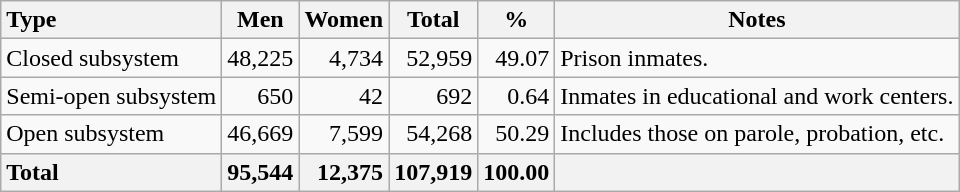<table class="wikitable" style="text-align:right">
<tr>
<th style="text-align:left">Type</th>
<th>Men</th>
<th>Women</th>
<th>Total</th>
<th>%</th>
<th>Notes</th>
</tr>
<tr>
<td style="text-align:left">Closed subsystem</td>
<td>48,225</td>
<td>4,734</td>
<td>52,959</td>
<td>49.07</td>
<td style="text-align:left">Prison inmates.</td>
</tr>
<tr>
<td style="text-align:left">Semi-open subsystem</td>
<td>650</td>
<td>42</td>
<td>692</td>
<td>0.64</td>
<td style="text-align:left">Inmates in educational and work centers.</td>
</tr>
<tr>
<td style="text-align:left">Open subsystem</td>
<td>46,669</td>
<td>7,599</td>
<td>54,268</td>
<td>50.29</td>
<td style="text-align:left">Includes those on parole, probation, etc.</td>
</tr>
<tr style="font-weight: bold; background: #f2f2f2">
<td style="text-align:left">Total</td>
<td>95,544</td>
<td>12,375</td>
<td>107,919</td>
<td>100.00</td>
<td></td>
</tr>
</table>
